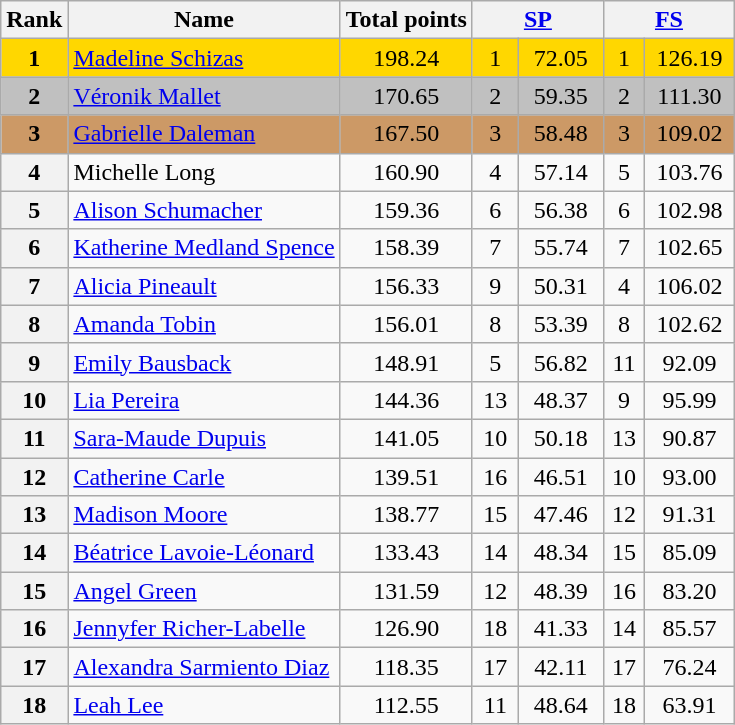<table class="wikitable sortable">
<tr>
<th>Rank</th>
<th>Name</th>
<th>Total points</th>
<th colspan="2" width="80px"><a href='#'>SP</a></th>
<th colspan="2" width="80px"><a href='#'>FS</a></th>
</tr>
<tr bgcolor="gold">
<td align="center"><strong>1</strong></td>
<td><a href='#'>Madeline Schizas</a></td>
<td align="center">198.24</td>
<td align="center">1</td>
<td align="center">72.05</td>
<td align="center">1</td>
<td align="center">126.19</td>
</tr>
<tr bgcolor="silver">
<td align="center"><strong>2</strong></td>
<td><a href='#'>Véronik Mallet</a></td>
<td align="center">170.65</td>
<td align="center">2</td>
<td align="center">59.35</td>
<td align="center">2</td>
<td align="center">111.30</td>
</tr>
<tr bgcolor="cc9966">
<td align="center"><strong>3</strong></td>
<td><a href='#'>Gabrielle Daleman</a></td>
<td align="center">167.50</td>
<td align="center">3</td>
<td align="center">58.48</td>
<td align="center">3</td>
<td align="center">109.02</td>
</tr>
<tr>
<th>4</th>
<td>Michelle Long</td>
<td align="center">160.90</td>
<td align="center">4</td>
<td align="center">57.14</td>
<td align="center">5</td>
<td align="center">103.76</td>
</tr>
<tr>
<th>5</th>
<td><a href='#'>Alison Schumacher</a></td>
<td align="center">159.36</td>
<td align="center">6</td>
<td align="center">56.38</td>
<td align="center">6</td>
<td align="center">102.98</td>
</tr>
<tr>
<th>6</th>
<td><a href='#'>Katherine Medland Spence</a></td>
<td align="center">158.39</td>
<td align="center">7</td>
<td align="center">55.74</td>
<td align="center">7</td>
<td align="center">102.65</td>
</tr>
<tr>
<th>7</th>
<td><a href='#'>Alicia Pineault</a></td>
<td align="center">156.33</td>
<td align="center">9</td>
<td align="center">50.31</td>
<td align="center">4</td>
<td align="center">106.02</td>
</tr>
<tr>
<th>8</th>
<td><a href='#'>Amanda Tobin</a></td>
<td align="center">156.01</td>
<td align="center">8</td>
<td align="center">53.39</td>
<td align="center">8</td>
<td align="center">102.62</td>
</tr>
<tr>
<th>9</th>
<td><a href='#'>Emily Bausback</a></td>
<td align="center">148.91</td>
<td align="center">5</td>
<td align="center">56.82</td>
<td align="center">11</td>
<td align="center">92.09</td>
</tr>
<tr>
<th>10</th>
<td><a href='#'>Lia Pereira</a></td>
<td align="center">144.36</td>
<td align="center">13</td>
<td align="center">48.37</td>
<td align="center">9</td>
<td align="center">95.99</td>
</tr>
<tr>
<th>11</th>
<td><a href='#'>Sara-Maude Dupuis</a></td>
<td align="center">141.05</td>
<td align="center">10</td>
<td align="center">50.18</td>
<td align="center">13</td>
<td align="center">90.87</td>
</tr>
<tr>
<th>12</th>
<td><a href='#'>Catherine Carle</a></td>
<td align="center">139.51</td>
<td align="center">16</td>
<td align="center">46.51</td>
<td align="center">10</td>
<td align="center">93.00</td>
</tr>
<tr>
<th>13</th>
<td><a href='#'>Madison Moore</a></td>
<td align="center">138.77</td>
<td align="center">15</td>
<td align="center">47.46</td>
<td align="center">12</td>
<td align="center">91.31</td>
</tr>
<tr>
<th>14</th>
<td><a href='#'>Béatrice Lavoie-Léonard</a></td>
<td align="center">133.43</td>
<td align="center">14</td>
<td align="center">48.34</td>
<td align="center">15</td>
<td align="center">85.09</td>
</tr>
<tr>
<th>15</th>
<td><a href='#'>Angel Green</a></td>
<td align="center">131.59</td>
<td align="center">12</td>
<td align="center">48.39</td>
<td align="center">16</td>
<td align="center">83.20</td>
</tr>
<tr>
<th>16</th>
<td><a href='#'>Jennyfer Richer-Labelle</a></td>
<td align="center">126.90</td>
<td align="center">18</td>
<td align="center">41.33</td>
<td align="center">14</td>
<td align="center">85.57</td>
</tr>
<tr>
<th>17</th>
<td><a href='#'>Alexandra Sarmiento Diaz</a></td>
<td align="center">118.35</td>
<td align="center">17</td>
<td align="center">42.11</td>
<td align="center">17</td>
<td align="center">76.24</td>
</tr>
<tr>
<th>18</th>
<td><a href='#'>Leah Lee</a></td>
<td align="center">112.55</td>
<td align="center">11</td>
<td align="center">48.64</td>
<td align="center">18</td>
<td align="center">63.91</td>
</tr>
</table>
